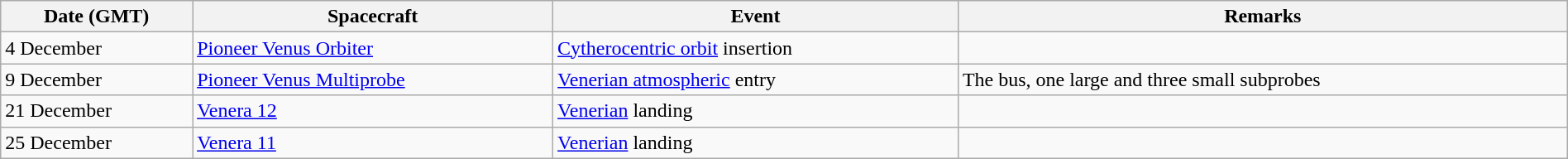<table class=wikitable width="100%">
<tr>
<th>Date (GMT)</th>
<th>Spacecraft</th>
<th>Event</th>
<th>Remarks</th>
</tr>
<tr>
<td>4 December</td>
<td><a href='#'>Pioneer Venus Orbiter</a></td>
<td><a href='#'>Cytherocentric orbit</a> insertion</td>
<td></td>
</tr>
<tr>
<td>9 December</td>
<td><a href='#'>Pioneer Venus Multiprobe</a></td>
<td><a href='#'>Venerian atmospheric</a> entry</td>
<td>The bus, one large and three small subprobes</td>
</tr>
<tr>
<td>21 December</td>
<td><a href='#'>Venera 12</a></td>
<td><a href='#'>Venerian</a> landing</td>
<td></td>
</tr>
<tr>
<td>25 December</td>
<td><a href='#'>Venera 11</a></td>
<td><a href='#'>Venerian</a> landing</td>
<td></td>
</tr>
</table>
